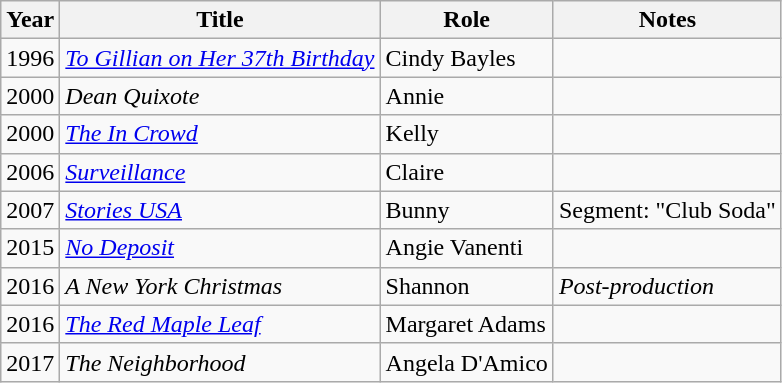<table class="wikitable sortable">
<tr>
<th>Year</th>
<th>Title</th>
<th>Role</th>
<th class="unsortable">Notes</th>
</tr>
<tr>
<td>1996</td>
<td><em><a href='#'>To Gillian on Her 37th Birthday</a></em></td>
<td>Cindy Bayles</td>
<td></td>
</tr>
<tr>
<td>2000</td>
<td><em>Dean Quixote</em></td>
<td>Annie</td>
<td></td>
</tr>
<tr>
<td>2000</td>
<td><em><a href='#'>The In Crowd</a></em></td>
<td>Kelly</td>
<td></td>
</tr>
<tr>
<td>2006</td>
<td><em><a href='#'>Surveillance</a></em></td>
<td>Claire</td>
<td></td>
</tr>
<tr>
<td>2007</td>
<td><em><a href='#'>Stories USA</a></em></td>
<td>Bunny</td>
<td>Segment: "Club Soda"</td>
</tr>
<tr>
<td>2015</td>
<td><em><a href='#'>No Deposit</a></em></td>
<td>Angie Vanenti</td>
<td></td>
</tr>
<tr>
<td>2016</td>
<td><em>A New York Christmas</em></td>
<td>Shannon</td>
<td><em>Post-production</em></td>
</tr>
<tr>
<td>2016</td>
<td><em><a href='#'>The Red Maple Leaf</a></em></td>
<td>Margaret Adams</td>
<td></td>
</tr>
<tr>
<td>2017</td>
<td><em>The Neighborhood</em></td>
<td>Angela D'Amico</td>
<td></td>
</tr>
</table>
